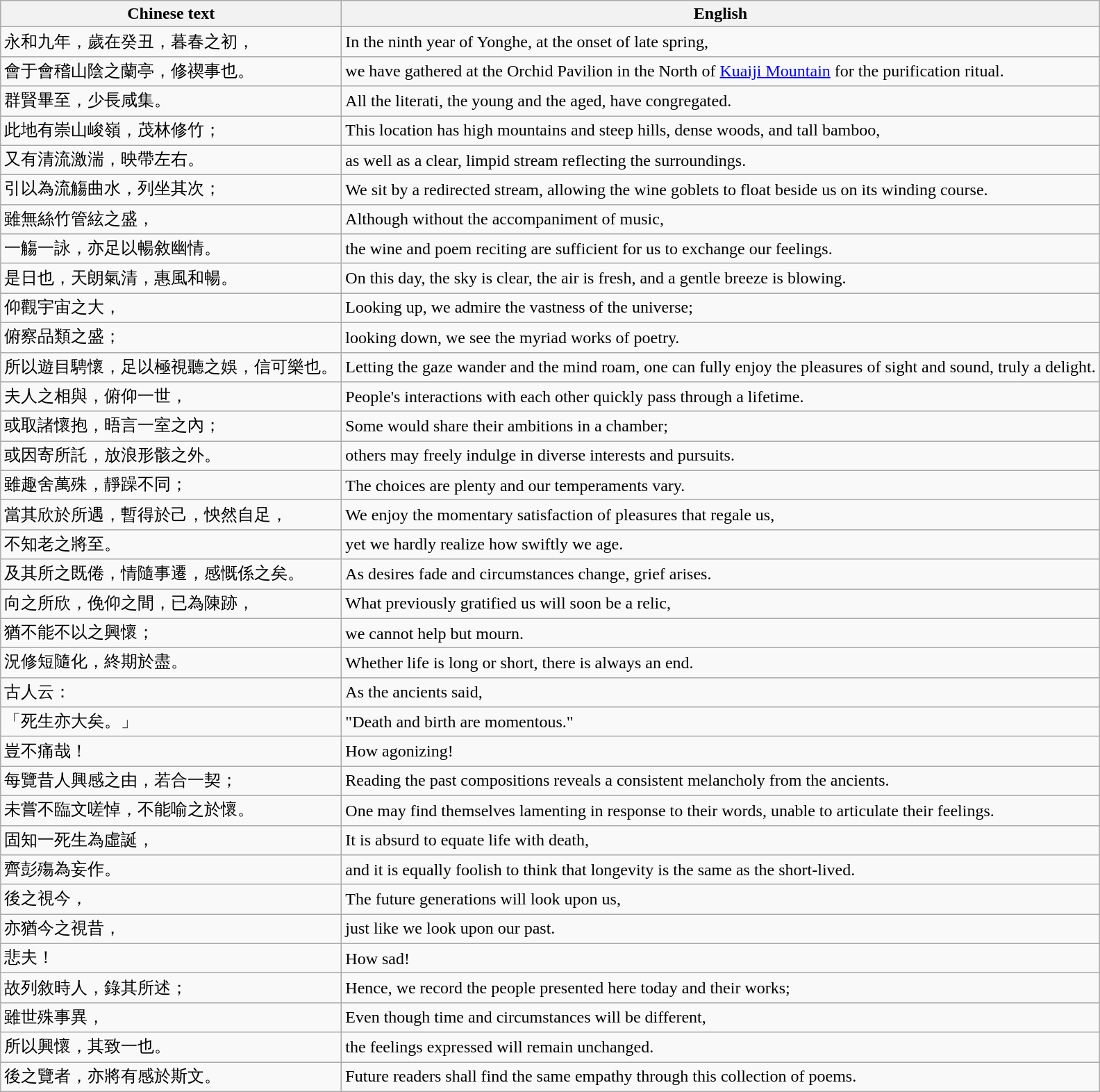<table class="wikitable">
<tr>
<th style="border-style: solid; border-width: 1px">Chinese text</th>
<th style="border-style: solid; border-width: 1px">English</th>
</tr>
<tr>
<td style="border-style: solid; border-width: 1px">永和九年，歲在癸丑，暮春之初，</td>
<td style="border-style: solid; border-width: 1px">In the ninth year of Yonghe, at the onset of late spring,</td>
</tr>
<tr>
<td style="border-style: solid; border-width: 1px">會于會稽山陰之蘭亭，修禊事也。</td>
<td style="border-style: solid; border-width: 1px">we have gathered at the Orchid Pavilion in the North of <a href='#'>Kuaiji Mountain</a> for the purification ritual.</td>
</tr>
<tr>
<td style="border-style: solid; border-width: 1px">群賢畢至，少長咸集。</td>
<td style="border-style: solid; border-width: 1px">All the literati, the young and the aged, have congregated.</td>
</tr>
<tr>
<td style="border-style: solid; border-width: 1px">此地有崇山峻嶺，茂林修竹；</td>
<td style="border-style: solid; border-width: 1px">This location has high mountains and steep hills, dense woods, and tall bamboo,</td>
</tr>
<tr>
<td style="border-style: solid; border-width: 1px">又有清流激湍，映帶左右。</td>
<td style="border-style: solid; border-width: 1px">as well as a clear, limpid stream reflecting the surroundings.</td>
</tr>
<tr>
<td style="border-style: solid; border-width: 1px">引以為流觴曲水，列坐其次；</td>
<td style="border-style: solid; border-width: 1px">We sit by a redirected stream, allowing the wine goblets to float beside us on its winding course.</td>
</tr>
<tr>
<td style="border-style: solid; border-width: 1px">雖無絲竹管絃之盛，</td>
<td style="border-style: solid; border-width: 1px">Although without the accompaniment of music,</td>
</tr>
<tr>
<td style="border-style: solid; border-width: 1px">一觴一詠，亦足以暢敘幽情。</td>
<td style="border-style: solid; border-width: 1px">the wine and poem reciting are sufficient for us to exchange our feelings.</td>
</tr>
<tr>
<td style="border-style: solid; border-width: 1px">是日也，天朗氣清，惠風和暢。</td>
<td style="border-style: solid; border-width: 1px">On this day, the sky is clear, the air is fresh, and a gentle breeze is blowing.</td>
</tr>
<tr>
<td style="border-style: solid; border-width: 1px">仰觀宇宙之大，</td>
<td style="border-style: solid; border-width: 1px">Looking up, we admire the vastness of the universe;</td>
</tr>
<tr>
<td style="border-style: solid; border-width: 1px">俯察品類之盛；</td>
<td style="border-style: solid; border-width: 1px">looking down, we see the myriad works of poetry.</td>
</tr>
<tr>
<td style="border-style: solid; border-width: 1px">所以遊目騁懷，足以極視聽之娛，信可樂也。</td>
<td style="border-style: solid; border-width: 1px">Letting the gaze wander and the mind roam, one can fully enjoy the pleasures of sight and sound, truly a delight.</td>
</tr>
<tr>
<td style="border-style: solid; border-width: 1px">夫人之相與，俯仰一世，</td>
<td style="border-style: solid; border-width: 1px">People's interactions with each other quickly pass through a lifetime.</td>
</tr>
<tr>
<td style="border-style: solid; border-width: 1px">或取諸懷抱，晤言一室之內；</td>
<td style="border-style: solid; border-width: 1px">Some would share their ambitions in a chamber;</td>
</tr>
<tr>
<td style="border-style: solid; border-width: 1px">或因寄所託，放浪形骸之外。</td>
<td style="border-style: solid; border-width: 1px">others may freely indulge in diverse interests and pursuits.</td>
</tr>
<tr>
<td style="border-style: solid; border-width: 1px">雖趣舍萬殊，靜躁不同；</td>
<td style="border-style: solid; border-width: 1px">The choices are plenty and our temperaments vary.</td>
</tr>
<tr>
<td style="border-style: solid; border-width: 1px">當其欣於所遇，暫得於己，怏然自足，</td>
<td style="border-style: solid; border-width: 1px">We enjoy the momentary satisfaction of pleasures that regale us,</td>
</tr>
<tr>
<td style="border-style: solid; border-width: 1px">不知老之將至。</td>
<td style="border-style: solid; border-width: 1px">yet we hardly realize how swiftly we age.</td>
</tr>
<tr>
<td style="border-style: solid; border-width: 1px">及其所之既倦，情隨事遷，感慨係之矣。</td>
<td style="border-style: solid; border-width: 1px">As desires fade and circumstances change, grief arises.</td>
</tr>
<tr>
<td style="border-style: solid; border-width: 1px">向之所欣，俛仰之間，已為陳跡，</td>
<td style="border-style: solid; border-width: 1px">What previously gratified us will soon be a relic,</td>
</tr>
<tr>
<td style="border-style: solid; border-width: 1px">猶不能不以之興懷；</td>
<td style="border-style: solid; border-width: 1px">we cannot help but mourn.</td>
</tr>
<tr>
<td style="border-style: solid; border-width: 1px">況修短隨化，終期於盡。</td>
<td style="border-style: solid; border-width: 1px">Whether life is long or short, there is always an end.</td>
</tr>
<tr>
<td style="border-style: solid; border-width: 1px">古人云：</td>
<td style="border-style: solid; border-width: 1px">As the ancients said,</td>
</tr>
<tr>
<td style="border-style: solid; border-width: 1px">「死生亦大矣。」</td>
<td style="border-style: solid; border-width: 1px">"Death and birth are momentous."</td>
</tr>
<tr>
<td style="border-style: solid; border-width: 1px">豈不痛哉！</td>
<td style="border-style: solid; border-width: 1px">How agonizing!</td>
</tr>
<tr>
<td style="border-style: solid; border-width: 1px">每覽昔人興感之由，若合一契；</td>
<td style="border-style: solid; border-width: 1px">Reading the past compositions reveals a consistent melancholy  from the ancients.</td>
</tr>
<tr>
<td style="border-style: solid; border-width: 1px">未嘗不臨文嗟悼，不能喻之於懷。</td>
<td style="border-style: solid; border-width: 1px">One may find themselves lamenting in response to their words, unable to articulate their feelings.</td>
</tr>
<tr>
<td style="border-style: solid; border-width: 1px">固知一死生為虛誕，</td>
<td style="border-style: solid; border-width: 1px">It is absurd to equate life with death,</td>
</tr>
<tr>
<td style="border-style: solid; border-width: 1px">齊彭殤為妄作。</td>
<td style="border-style: solid; border-width: 1px">and it is equally foolish to think that longevity is the same as the short-lived.</td>
</tr>
<tr>
<td style="border-style: solid; border-width: 1px">後之視今，</td>
<td style="border-style: solid; border-width: 1px">The future generations will look upon us,</td>
</tr>
<tr>
<td style="border-style: solid; border-width: 1px">亦猶今之視昔，</td>
<td style="border-style: solid; border-width: 1px">just like we look upon our past.</td>
</tr>
<tr>
<td style="border-style: solid; border-width: 1px">悲夫！</td>
<td style="border-style: solid; border-width: 1px">How sad!</td>
</tr>
<tr>
<td style="border-style: solid; border-width: 1px">故列敘時人，錄其所述；</td>
<td style="border-style: solid; border-width: 1px">Hence, we record the people presented here today and their works;</td>
</tr>
<tr>
<td style="border-style: solid; border-width: 1px">雖世殊事異，</td>
<td style="border-style: solid; border-width: 1px">Even though time and circumstances will be different,</td>
</tr>
<tr>
<td style="border-style: solid; border-width: 1px">所以興懷，其致一也。</td>
<td style="border-style: solid; border-width: 1px">the feelings expressed will remain unchanged.</td>
</tr>
<tr>
<td style="border-style: solid; border-width: 1px">後之覽者，亦將有感於斯文。</td>
<td style="border-style: solid; border-width: 1px">Future readers shall find the same empathy through this collection of poems.</td>
</tr>
</table>
